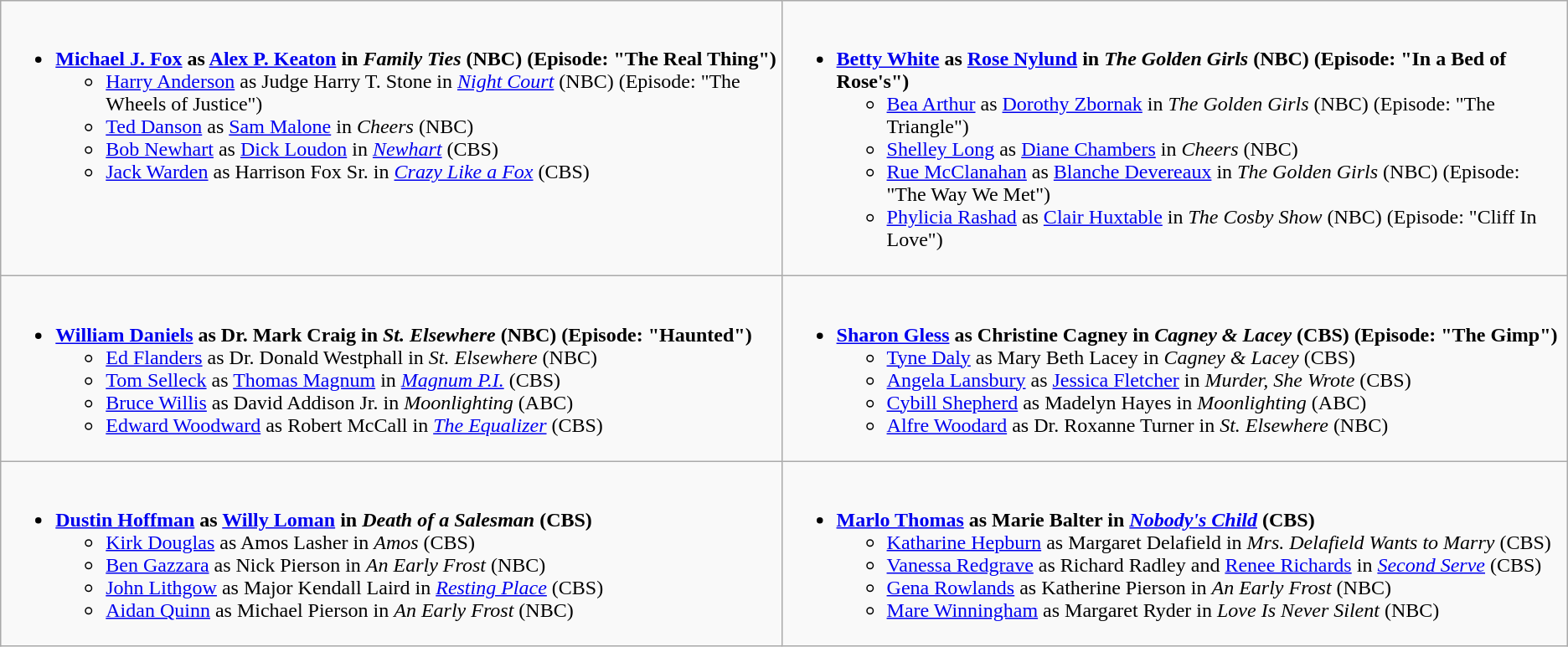<table class="wikitable">
<tr>
<td style="vertical-align:top;"><br><ul><li><strong><a href='#'>Michael J. Fox</a> as <a href='#'>Alex P. Keaton</a> in <em>Family Ties</em> (NBC) (Episode: "The Real Thing")</strong><ul><li><a href='#'>Harry Anderson</a> as Judge Harry T. Stone in <em><a href='#'>Night Court</a></em> (NBC) (Episode: "The Wheels of Justice")</li><li><a href='#'>Ted Danson</a> as <a href='#'>Sam Malone</a> in <em>Cheers</em> (NBC)</li><li><a href='#'>Bob Newhart</a> as <a href='#'>Dick Loudon</a> in <em><a href='#'>Newhart</a></em> (CBS)</li><li><a href='#'>Jack Warden</a> as Harrison Fox Sr. in <em><a href='#'>Crazy Like a Fox</a></em> (CBS)</li></ul></li></ul></td>
<td style="vertical-align:top;"><br><ul><li><strong><a href='#'>Betty White</a> as <a href='#'>Rose Nylund</a> in <em>The Golden Girls</em> (NBC) (Episode: "In a Bed of Rose's")</strong><ul><li><a href='#'>Bea Arthur</a> as <a href='#'>Dorothy Zbornak</a> in <em>The Golden Girls</em> (NBC) (Episode: "The Triangle")</li><li><a href='#'>Shelley Long</a> as <a href='#'>Diane Chambers</a> in <em>Cheers</em> (NBC)</li><li><a href='#'>Rue McClanahan</a> as <a href='#'>Blanche Devereaux</a> in <em>The Golden Girls</em> (NBC) (Episode: "The Way We Met")</li><li><a href='#'>Phylicia Rashad</a> as <a href='#'>Clair Huxtable</a> in <em>The Cosby Show</em> (NBC) (Episode: "Cliff In Love")</li></ul></li></ul></td>
</tr>
<tr>
<td style="vertical-align:top;"><br><ul><li><strong><a href='#'>William Daniels</a> as Dr. Mark Craig in <em>St. Elsewhere</em> (NBC) (Episode: "Haunted")</strong><ul><li><a href='#'>Ed Flanders</a> as Dr. Donald Westphall in <em>St. Elsewhere</em> (NBC)</li><li><a href='#'>Tom Selleck</a> as <a href='#'>Thomas Magnum</a> in <em><a href='#'>Magnum P.I.</a></em> (CBS)</li><li><a href='#'>Bruce Willis</a> as David Addison Jr. in <em>Moonlighting</em> (ABC)</li><li><a href='#'>Edward Woodward</a> as Robert McCall in <em><a href='#'>The Equalizer</a></em> (CBS)</li></ul></li></ul></td>
<td style="vertical-align:top;"><br><ul><li><strong><a href='#'>Sharon Gless</a> as Christine Cagney in <em>Cagney & Lacey</em> (CBS) (Episode: "The Gimp")</strong><ul><li><a href='#'>Tyne Daly</a> as Mary Beth Lacey in <em>Cagney & Lacey</em> (CBS)</li><li><a href='#'>Angela Lansbury</a> as <a href='#'>Jessica Fletcher</a>  in <em>Murder, She Wrote</em> (CBS)</li><li><a href='#'>Cybill Shepherd</a> as Madelyn Hayes in <em>Moonlighting</em> (ABC)</li><li><a href='#'>Alfre Woodard</a> as Dr. Roxanne Turner in <em>St. Elsewhere</em> (NBC)</li></ul></li></ul></td>
</tr>
<tr>
<td style="vertical-align:top;"><br><ul><li><strong><a href='#'>Dustin Hoffman</a> as <a href='#'>Willy Loman</a> in <em>Death of a Salesman</em> (CBS)</strong><ul><li><a href='#'>Kirk Douglas</a> as Amos Lasher in <em>Amos</em> (CBS)</li><li><a href='#'>Ben Gazzara</a> as Nick Pierson in <em>An Early Frost</em> (NBC)</li><li><a href='#'>John Lithgow</a> as Major Kendall Laird in <em><a href='#'>Resting Place</a></em> (CBS)</li><li><a href='#'>Aidan Quinn</a> as Michael Pierson in <em>An Early Frost</em> (NBC)</li></ul></li></ul></td>
<td style="vertical-align:top;"><br><ul><li><strong><a href='#'>Marlo Thomas</a> as Marie Balter in <em><a href='#'>Nobody's Child</a></em> (CBS)</strong><ul><li><a href='#'>Katharine Hepburn</a> as Margaret Delafield in <em>Mrs. Delafield Wants to Marry</em> (CBS)</li><li><a href='#'>Vanessa Redgrave</a> as Richard Radley and <a href='#'>Renee Richards</a> in <em><a href='#'>Second Serve</a></em> (CBS)</li><li><a href='#'>Gena Rowlands</a> as Katherine Pierson in <em>An Early Frost</em> (NBC)</li><li><a href='#'>Mare Winningham</a> as Margaret Ryder in <em>Love Is Never Silent</em> (NBC)</li></ul></li></ul></td>
</tr>
</table>
